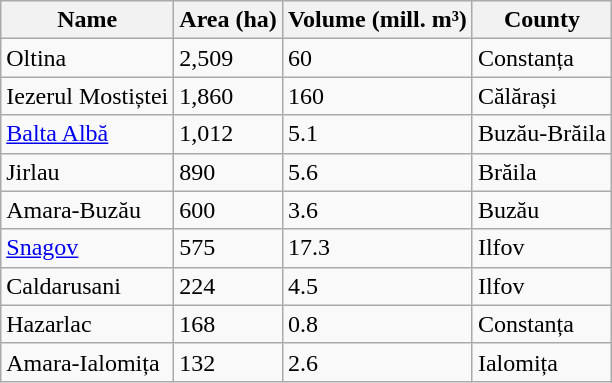<table class="wikitable sortable">
<tr>
<th>Name</th>
<th>Area (ha)</th>
<th>Volume (mill. m³)</th>
<th>County</th>
</tr>
<tr>
<td>Oltina</td>
<td>2,509</td>
<td>60</td>
<td>Constanța</td>
</tr>
<tr>
<td>Iezerul Mostiștei</td>
<td>1,860</td>
<td>160</td>
<td>Călărași</td>
</tr>
<tr>
<td><a href='#'>Balta Albă</a></td>
<td>1,012</td>
<td>5.1</td>
<td>Buzău-Brăila</td>
</tr>
<tr>
<td>Jirlau</td>
<td>890</td>
<td>5.6</td>
<td>Brăila</td>
</tr>
<tr>
<td>Amara-Buzău</td>
<td>600</td>
<td>3.6</td>
<td>Buzău</td>
</tr>
<tr>
<td><a href='#'>Snagov</a></td>
<td>575</td>
<td>17.3</td>
<td>Ilfov</td>
</tr>
<tr>
<td>Caldarusani</td>
<td>224</td>
<td>4.5</td>
<td>Ilfov</td>
</tr>
<tr>
<td>Hazarlac</td>
<td>168</td>
<td>0.8</td>
<td>Constanța</td>
</tr>
<tr>
<td>Amara-Ialomița</td>
<td>132</td>
<td>2.6</td>
<td>Ialomița</td>
</tr>
</table>
